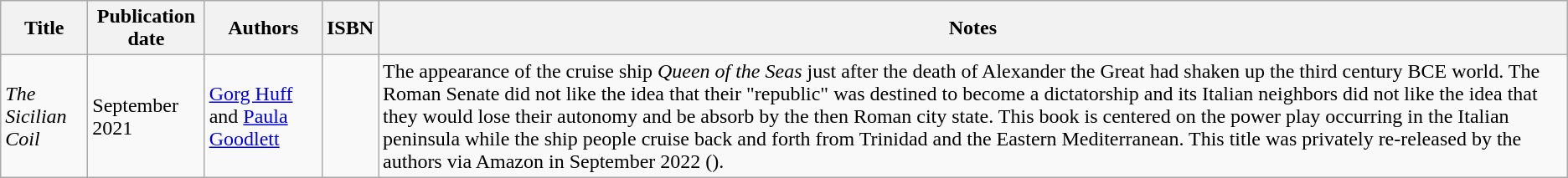<table class="sortable wikitable">
<tr>
<th>Title</th>
<th>Publication date</th>
<th>Authors</th>
<th>ISBN</th>
<th>Notes</th>
</tr>
<tr>
<td><em>The Sicilian Coil</em></td>
<td>September 2021</td>
<td><a href='#'>Gorg Huff</a> and <a href='#'>Paula Goodlett</a></td>
<td></td>
<td>The appearance of the cruise ship <em>Queen of the Seas</em> just after the death of Alexander the Great had shaken up the third century BCE world. The Roman Senate did not like the idea that their "republic" was destined to become a dictatorship and its Italian neighbors did not like the idea that they would lose their autonomy and be absorb by the then Roman city state. This book is centered on the power play occurring in the Italian peninsula while the ship people cruise back and forth from Trinidad and the Eastern Mediterranean. This title was privately re-released by the authors via Amazon in September 2022 ().</td>
</tr>
</table>
